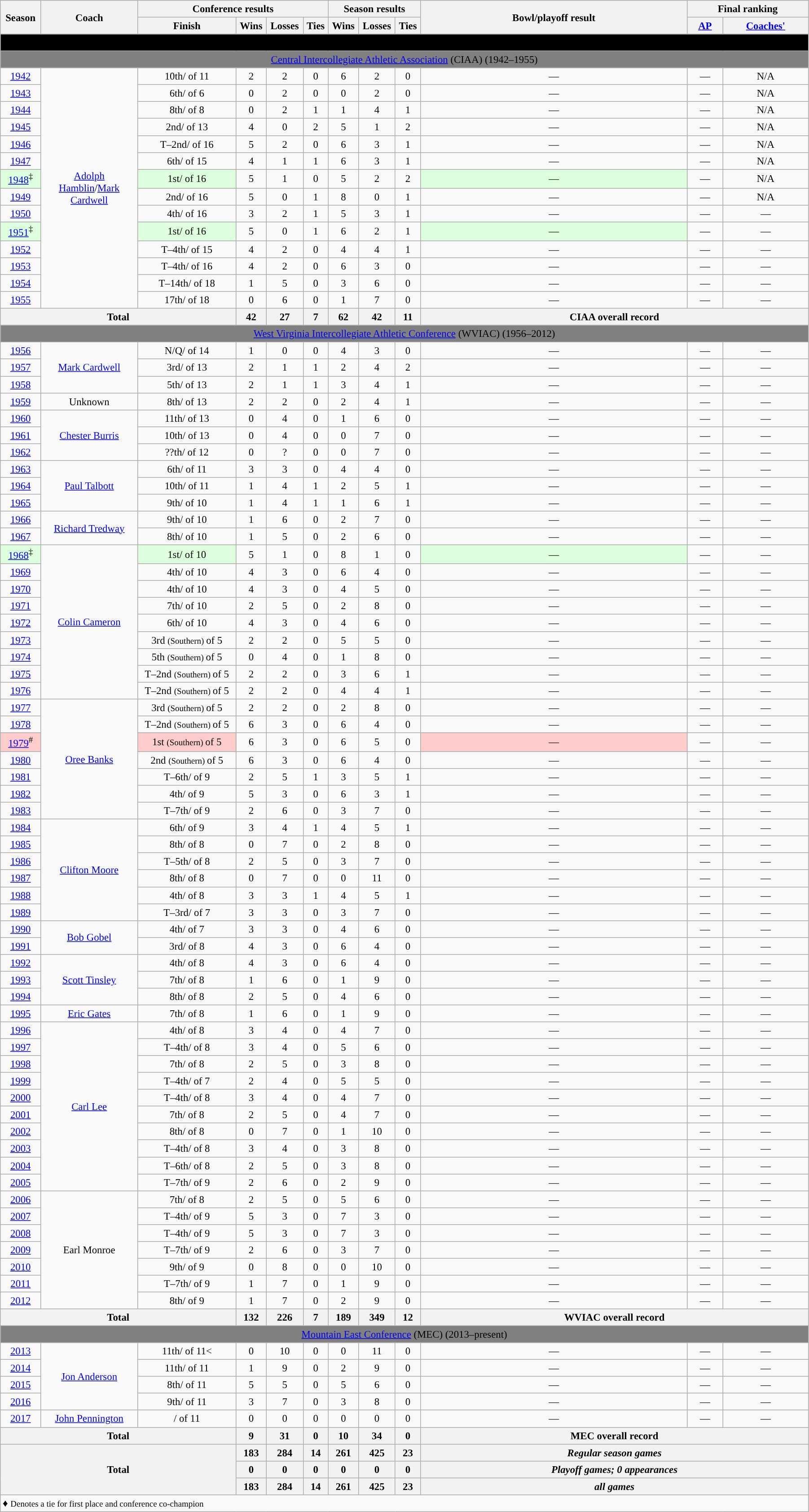<table class="wikitable" style="font-size: 95%; width:95%;">
<tr>
<th rowspan="2" style="width:5%;">Season</th>
<th rowspan="2" style="width:12%;">Coach</th>
<th colspan="4">Conference results</th>
<th colspan="3">Season results</th>
<th rowspan="2" style="width:33%;">Bowl/playoff result</th>
<th colspan="2" style="width:15%;">Final ranking</th>
</tr>
<tr>
<th>Finish</th>
<th>Wins</th>
<th>Losses</th>
<th>Ties</th>
<th>Wins</th>
<th>Losses</th>
<th>Ties</th>
<th><a href='#'>AP</a></th>
<th><a href='#'>Coaches'</a></th>
</tr>
<tr>
<td align="center" Colspan="13" style="background: Black;"><span><strong>West Virginia State Yellow Jackets football seasons</strong></span></td>
</tr>
<tr>
<td align="center" Colspan="13" style="background: gray;"><span><a href='#'>Central Intercollegiate Athletic Association</a> (CIAA) (1942–1955)</span></td>
</tr>
<tr>
<td align="center"><a href='#'>1942</a></td>
<td align="center" rowspan=14><a href='#'>Adolph Hamblin</a>/<a href='#'>Mark Cardwell</a></td>
<td align="center" style="background:">10th/ of 11</td>
<td align="center" style="background:">2</td>
<td align="center" style="background:">2</td>
<td align="center" style="background:">0</td>
<td align="center" style="background:">6</td>
<td align="center" style="background:">2</td>
<td align="center" style="background:">0</td>
<td align="center" style="background:">—</td>
<td align="center" style="background:">—</td>
<td align="center" style="background:">N/A</td>
</tr>
<tr>
<td align="center"><a href='#'>1943</a></td>
<td align="center" style="background:">6th/ of 6</td>
<td align="center" style="background:">0</td>
<td align="center" style="background:">2</td>
<td align="center" style="background:">0</td>
<td align="center" style="background:">0</td>
<td align="center" style="background:">2</td>
<td align="center" style="background:">0</td>
<td align="center" style="background:">—</td>
<td align="center" style="background:">—</td>
<td align="center" style="background:">N/A</td>
</tr>
<tr>
<td align="center"><a href='#'>1944</a></td>
<td align="center" style="background:">8th/ of 8</td>
<td align="center" style="background:">0</td>
<td align="center" style="background:">2</td>
<td align="center" style="background:">1</td>
<td align="center" style="background:">1</td>
<td align="center" style="background:">4</td>
<td align="center" style="background:">1</td>
<td align="center" style="background:">—</td>
<td align="center" style="background:">—</td>
<td align="center" style="background:">N/A</td>
</tr>
<tr>
<td align="center"><a href='#'>1945</a></td>
<td align="center" style="background:">2nd/ of 13</td>
<td align="center" style="background:">4</td>
<td align="center" style="background:">0</td>
<td align="center" style="background:">2</td>
<td align="center" style="background:">5</td>
<td align="center" style="background:">1</td>
<td align="center" style="background:">2</td>
<td align="center" style="background:">—</td>
<td align="center" style="background:">—</td>
<td align="center" style="background:">N/A</td>
</tr>
<tr>
<td align="center"><a href='#'>1946</a></td>
<td align="center" style="background:">T–2nd/ of 16</td>
<td align="center" style="background:">5</td>
<td align="center" style="background:">2</td>
<td align="center" style="background:">0</td>
<td align="center" style="background:">6</td>
<td align="center" style="background:">3</td>
<td align="center" style="background:">1</td>
<td align="center" style="background:">—</td>
<td align="center" style="background:">—</td>
<td align="center" style="background:">N/A</td>
</tr>
<tr>
<td align="center"><a href='#'>1947</a></td>
<td align="center" style="background:">6th/ of 15</td>
<td align="center" style="background:">4</td>
<td align="center" style="background:">1</td>
<td align="center" style="background:">1</td>
<td align="center" style="background:">6</td>
<td align="center" style="background:">3</td>
<td align="center" style="background:">1</td>
<td align="center" style="background:">—</td>
<td align="center" style="background:">—</td>
<td align="center" style="background:">N/A</td>
</tr>
<tr>
<td align="center" style="background: #ddffdd;"><a href='#'>1948</a><sup>‡</sup></td>
<td align="center" style="background: #ddffdd;">1st/ of 16</td>
<td align="center" style="background:">5</td>
<td align="center" style="background:">1</td>
<td align="center" style="background:">0</td>
<td align="center" style="background:">5</td>
<td align="center" style="background:">2</td>
<td align="center" style="background:">2</td>
<td align="center" style="background: #ddffdd;">—</td>
<td align="center" style="background:">—</td>
<td align="center" style="background:">N/A</td>
</tr>
<tr>
<td align="center"><a href='#'>1949</a></td>
<td align="center" style="background:">2nd/ of 16</td>
<td align="center" style="background:">5</td>
<td align="center" style="background:">0</td>
<td align="center" style="background:">1</td>
<td align="center" style="background:">8</td>
<td align="center" style="background:">0</td>
<td align="center" style="background:">1</td>
<td align="center" style="background:">—</td>
<td align="center" style="background:">—</td>
<td align="center" style="background:">N/A</td>
</tr>
<tr>
<td align="center"><a href='#'>1950</a></td>
<td align="center" style="background:">4th/ of 16</td>
<td align="center" style="background:">3</td>
<td align="center" style="background:">2</td>
<td align="center" style="background:">1</td>
<td align="center" style="background:">5</td>
<td align="center" style="background:">3</td>
<td align="center" style="background:">1</td>
<td align="center" style="background:">—</td>
<td align="center" style="background:">—</td>
<td align="center" style="background:">—</td>
</tr>
<tr>
<td align="center" style="background: #ddffdd;"><a href='#'>1951</a><sup>‡</sup></td>
<td align="center" style="background: #ddffdd;">1st/ of 16</td>
<td align="center" style="background:">5</td>
<td align="center" style="background:">0</td>
<td align="center" style="background:">1</td>
<td align="center" style="background:">6</td>
<td align="center" style="background:">2</td>
<td align="center" style="background:">1</td>
<td align="center" style="background: #ddffdd;">—</td>
<td align="center" style="background:">—</td>
<td align="center" style="background:">—</td>
</tr>
<tr>
<td align="center"><a href='#'>1952</a></td>
<td align="center" style="background:">T–4th/ of 15</td>
<td align="center" style="background:">4</td>
<td align="center" style="background:">2</td>
<td align="center" style="background:">0</td>
<td align="center" style="background:">4</td>
<td align="center" style="background:">4</td>
<td align="center" style="background:">1</td>
<td align="center" style="background:">—</td>
<td align="center" style="background:">—</td>
<td align="center" style="background:">—</td>
</tr>
<tr>
<td align="center"><a href='#'>1953</a></td>
<td align="center" style="background:">T–4th/ of 16</td>
<td align="center" style="background:">4</td>
<td align="center" style="background:">2</td>
<td align="center" style="background:">0</td>
<td align="center" style="background:">6</td>
<td align="center" style="background:">3</td>
<td align="center" style="background:">0</td>
<td align="center" style="background:">—</td>
<td align="center" style="background:">—</td>
<td align="center" style="background:">—</td>
</tr>
<tr>
<td align="center"><a href='#'>1954</a></td>
<td align="center" style="background:">T–14th/ of 18</td>
<td align="center" style="background:">1</td>
<td align="center" style="background:">5</td>
<td align="center" style="background:">0</td>
<td align="center" style="background:">3</td>
<td align="center" style="background:">6</td>
<td align="center" style="background:">0</td>
<td align="center" style="background:">—</td>
<td align="center" style="background:">—</td>
<td align="center" style="background:">—</td>
</tr>
<tr>
<td align="center"><a href='#'>1955</a></td>
<td align="center" style="background:">17th/ of 18</td>
<td align="center" style="background:">0</td>
<td align="center" style="background:">6</td>
<td align="center" style="background:">0</td>
<td align="center" style="background:">1</td>
<td align="center" style="background:">7</td>
<td align="center" style="background:">0</td>
<td align="center" style="background:">—</td>
<td align="center" style="background:">—</td>
<td align="center" style="background:">—</td>
</tr>
<tr>
<th align="center" colSpan="3">Total</th>
<th align="center">42</th>
<th align="center">27</th>
<th align="center">7</th>
<th align="center">62</th>
<th align="center">42</th>
<th align="center">11</th>
<th colSpan="3" align="center">CIAA overall record</th>
</tr>
<tr>
<td align="center" Colspan="13" style="background: gray;"><span><a href='#'>West Virginia Intercollegiate Athletic Conference</a> (WVIAC) (1956–2012)</span></td>
</tr>
<tr>
<td align="center"><a href='#'>1956</a></td>
<td align="center" rowspan=3><a href='#'>Mark Cardwell</a></td>
<td align="center" style="background:">N/Q/ of 14</td>
<td align="center" style="background:">1</td>
<td align="center" style="background:">0</td>
<td align="center" style="background:">0</td>
<td align="center" style="background:">4</td>
<td align="center" style="background:">3</td>
<td align="center" style="background:">0</td>
<td align="center" style="background:">—</td>
<td align="center" style="background:">—</td>
<td align="center" style="background:">—</td>
</tr>
<tr>
<td align="center"><a href='#'>1957</a></td>
<td align="center" style="background:">3rd/ of 13</td>
<td align="center" style="background:">2</td>
<td align="center" style="background:">1</td>
<td align="center" style="background:">1</td>
<td align="center" style="background:">2</td>
<td align="center" style="background:">4</td>
<td align="center" style="background:">2</td>
<td align="center" style="background:">—</td>
<td align="center" style="background:">—</td>
<td align="center" style="background:">—</td>
</tr>
<tr>
<td align="center"><a href='#'>1958</a></td>
<td align="center" style="background:">5th/ of 13</td>
<td align="center" style="background:">2</td>
<td align="center" style="background:">1</td>
<td align="center" style="background:">1</td>
<td align="center" style="background:">3</td>
<td align="center" style="background:">4</td>
<td align="center" style="background:">1</td>
<td align="center" style="background:">—</td>
<td align="center" style="background:">—</td>
<td align="center" style="background:">—</td>
</tr>
<tr>
<td align="center"><a href='#'>1959</a></td>
<td align="center" rowspan=1>Unknown</td>
<td align="center" style="background:">8th/ of 13</td>
<td align="center" style="background:">2</td>
<td align="center" style="background:">2</td>
<td align="center" style="background:">0</td>
<td align="center" style="background:">2</td>
<td align="center" style="background:">4</td>
<td align="center" style="background:">1</td>
<td align="center" style="background:">—</td>
<td align="center" style="background:">—</td>
<td align="center" style="background:">—</td>
</tr>
<tr>
<td align="center"><a href='#'>1960</a></td>
<td align="center" rowspan=3><a href='#'>Chester Burris</a></td>
<td align="center" style="background:">11th/ of 13</td>
<td align="center" style="background:">0</td>
<td align="center" style="background:">4</td>
<td align="center" style="background:">0</td>
<td align="center" style="background:">1</td>
<td align="center" style="background:">6</td>
<td align="center" style="background:">0</td>
<td align="center" style="background:">—</td>
<td align="center" style="background:">—</td>
<td align="center" style="background:">—</td>
</tr>
<tr>
<td align="center"><a href='#'>1961</a></td>
<td align="center" style="background:">10th/ of 13</td>
<td align="center" style="background:">0</td>
<td align="center" style="background:">4</td>
<td align="center" style="background:">0</td>
<td align="center" style="background:">0</td>
<td align="center" style="background:">7</td>
<td align="center" style="background:">0</td>
<td align="center" style="background:">—</td>
<td align="center" style="background:">—</td>
<td align="center" style="background:">—</td>
</tr>
<tr>
<td align="center"><a href='#'>1962</a></td>
<td align="center" style="background:">??th/ of 12</td>
<td align="center" style="background:">0</td>
<td align="center" style="background:">?</td>
<td align="center" style="background:">0</td>
<td align="center" style="background:">0</td>
<td align="center" style="background:">7</td>
<td align="center" style="background:">0</td>
<td align="center" style="background:">—</td>
<td align="center" style="background:">—</td>
<td align="center" style="background:">—</td>
</tr>
<tr>
<td align="center"><a href='#'>1963</a></td>
<td align="center" rowspan=3><a href='#'>Paul Talbott</a></td>
<td align="center" style="background:">6th/ of 11</td>
<td align="center" style="background:">3</td>
<td align="center" style="background:">3</td>
<td align="center" style="background:">0</td>
<td align="center" style="background:">4</td>
<td align="center" style="background:">4</td>
<td align="center" style="background:">0</td>
<td align="center" style="background:">—</td>
<td align="center" style="background:">—</td>
<td align="center" style="background:">—</td>
</tr>
<tr>
<td align="center"><a href='#'>1964</a></td>
<td align="center" style="background:">10th/ of 11</td>
<td align="center" style="background:">1</td>
<td align="center" style="background:">4</td>
<td align="center" style="background:">1</td>
<td align="center" style="background:">2</td>
<td align="center" style="background:">5</td>
<td align="center" style="background:">1</td>
<td align="center" style="background:">—</td>
<td align="center" style="background:">—</td>
<td align="center" style="background:">—</td>
</tr>
<tr>
<td align="center"><a href='#'>1965</a></td>
<td align="center" style="background:">9th/ of 10</td>
<td align="center" style="background:">1</td>
<td align="center" style="background:">4</td>
<td align="center" style="background:">1</td>
<td align="center" style="background:">1</td>
<td align="center" style="background:">6</td>
<td align="center" style="background:">1</td>
<td align="center" style="background:">—</td>
<td align="center" style="background:">—</td>
<td align="center" style="background:">—</td>
</tr>
<tr>
<td align="center"><a href='#'>1966</a></td>
<td align="center" rowspan=2><a href='#'>Richard Tredway</a></td>
<td align="center" style="background:">9th/ of 10</td>
<td align="center" style="background:">1</td>
<td align="center" style="background:">6</td>
<td align="center" style="background:">0</td>
<td align="center" style="background:">2</td>
<td align="center" style="background:">7</td>
<td align="center" style="background:">0</td>
<td align="center" style="background:">—</td>
<td align="center" style="background:">—</td>
<td align="center" style="background:">—</td>
</tr>
<tr>
<td align="center"><a href='#'>1967</a></td>
<td align="center" style="background:">8th/ of 10</td>
<td align="center" style="background:">1</td>
<td align="center" style="background:">5</td>
<td align="center" style="background:">0</td>
<td align="center" style="background:">2</td>
<td align="center" style="background:">6</td>
<td align="center" style="background:">0</td>
<td align="center" style="background:">—</td>
<td align="center" style="background:">—</td>
<td align="center" style="background:">—</td>
</tr>
<tr>
<td align="center" style="background: #ddffdd;"><a href='#'>1968</a><sup>‡</sup></td>
<td align="center" rowspan=9><a href='#'>Colin Cameron</a></td>
<td align="center" style="background: #ddffdd;">1st/ of 10</td>
<td align="center" style="background:">5</td>
<td align="center" style="background:">1</td>
<td align="center" style="background:">0</td>
<td align="center" style="background:">8</td>
<td align="center" style="background:">1</td>
<td align="center" style="background:">0</td>
<td align="center" style="background: #ddffdd;">—</td>
<td align="center" style="background:">—</td>
<td align="center" style="background:">—</td>
</tr>
<tr>
<td align="center"><a href='#'>1969</a></td>
<td align="center" style="background:">4th/ of 10</td>
<td align="center" style="background:">4</td>
<td align="center" style="background:">3</td>
<td align="center" style="background:">0</td>
<td align="center" style="background:">6</td>
<td align="center" style="background:">4</td>
<td align="center" style="background:">0</td>
<td align="center" style="background:">—</td>
<td align="center" style="background:">—</td>
<td align="center" style="background:">—</td>
</tr>
<tr>
<td align="center"><a href='#'>1970</a></td>
<td align="center" style="background:">4th/ of 10</td>
<td align="center" style="background:">4</td>
<td align="center" style="background:">3</td>
<td align="center" style="background:">0</td>
<td align="center" style="background:">4</td>
<td align="center" style="background:">5</td>
<td align="center" style="background:">0</td>
<td align="center" style="background:">—</td>
<td align="center" style="background:">—</td>
<td align="center" style="background:">—</td>
</tr>
<tr>
<td align="center"><a href='#'>1971</a></td>
<td align="center" style="background:">7th/ of 10</td>
<td align="center" style="background:">2</td>
<td align="center" style="background:">5</td>
<td align="center" style="background:">0</td>
<td align="center" style="background:">2</td>
<td align="center" style="background:">8</td>
<td align="center" style="background:">0</td>
<td align="center" style="background:">—</td>
<td align="center" style="background:">—</td>
<td align="center" style="background:">—</td>
</tr>
<tr>
<td align="center"><a href='#'>1972</a></td>
<td align="center" style="background:">6th/ of 10</td>
<td align="center" style="background:">4</td>
<td align="center" style="background:">3</td>
<td align="center" style="background:">0</td>
<td align="center" style="background:">4</td>
<td align="center" style="background:">6</td>
<td align="center" style="background:">0</td>
<td align="center" style="background:">—</td>
<td align="center" style="background:">—</td>
<td align="center" style="background:">—</td>
</tr>
<tr>
<td align="center"><a href='#'>1973</a></td>
<td align="center" style="background:">3rd <small> (Southern) </small> of 5</td>
<td align="center" style="background:">2</td>
<td align="center" style="background:">2</td>
<td align="center" style="background:">0</td>
<td align="center" style="background:">5</td>
<td align="center" style="background:">5</td>
<td align="center" style="background:">0</td>
<td align="center" style="background:">—</td>
<td align="center" style="background:">—</td>
<td align="center" style="background:">—</td>
</tr>
<tr>
<td align="center"><a href='#'>1974</a></td>
<td align="center" style="background:">5th <small> (Southern) </small> of 5</td>
<td align="center" style="background:">0</td>
<td align="center" style="background:">4</td>
<td align="center" style="background:">0</td>
<td align="center" style="background:">1</td>
<td align="center" style="background:">8</td>
<td align="center" style="background:">0</td>
<td align="center" style="background:">—</td>
<td align="center" style="background:">—</td>
<td align="center" style="background:">—</td>
</tr>
<tr>
<td align="center"><a href='#'>1975</a></td>
<td align="center" style="background:">T–2nd <small> (Southern) </small> of 5</td>
<td align="center" style="background:">2</td>
<td align="center" style="background:">2</td>
<td align="center" style="background:">0</td>
<td align="center" style="background:">3</td>
<td align="center" style="background:">6</td>
<td align="center" style="background:">1</td>
<td align="center" style="background:">—</td>
<td align="center" style="background:">—</td>
<td align="center" style="background:">—</td>
</tr>
<tr>
<td align="center"><a href='#'>1976</a></td>
<td align="center" style="background:">T–2nd <small> (Southern) </small> of 5</td>
<td align="center" style="background:">2</td>
<td align="center" style="background:">2</td>
<td align="center" style="background:">0</td>
<td align="center" style="background:">4</td>
<td align="center" style="background:">4</td>
<td align="center" style="background:">1</td>
<td align="center" style="background:">—</td>
<td align="center" style="background:">—</td>
<td align="center" style="background:">—</td>
</tr>
<tr>
<td align="center"><a href='#'>1977</a></td>
<td align="center" rowspan=7><a href='#'>Oree Banks</a></td>
<td align="center" style="background:">3rd <small> (Southern) </small> of 5</td>
<td align="center" style="background:">2</td>
<td align="center" style="background:">2</td>
<td align="center" style="background:">0</td>
<td align="center" style="background:">2</td>
<td align="center" style="background:">8</td>
<td align="center" style="background:">0</td>
<td align="center" style="background:">—</td>
<td align="center" style="background:">—</td>
<td align="center" style="background:">—</td>
</tr>
<tr>
<td align="center"><a href='#'>1978</a></td>
<td align="center" style="background:">T–2nd <small> (Southern) </small> of 5</td>
<td align="center" style="background:">6</td>
<td align="center" style="background:">3</td>
<td align="center" style="background:">0</td>
<td align="center" style="background:">6</td>
<td align="center" style="background:">4</td>
<td align="center" style="background:">0</td>
<td align="center" style="background:">—</td>
<td align="center" style="background:">—</td>
<td align="center" style="background:">—</td>
</tr>
<tr>
<td align="center" style="background: #FFCCCC;"><a href='#'>1979</a><sup>#</sup></td>
<td align="center" style="background: #FFCCCC;">1st <small> (Southern) </small> of 5</td>
<td align="center" style="background:">6</td>
<td align="center" style="background:">3</td>
<td align="center" style="background:">0</td>
<td align="center" style="background:">6</td>
<td align="center" style="background:">5</td>
<td align="center" style="background:">0</td>
<td align="center" style="background: #FFCCCC;">—</td>
<td align="center" style="background:">—</td>
<td align="center" style="background:">—</td>
</tr>
<tr>
<td align="center"><a href='#'>1980</a></td>
<td align="center" style="background:">2nd <small> (Southern) </small> of 5</td>
<td align="center" style="background:">6</td>
<td align="center" style="background:">3</td>
<td align="center" style="background:">0</td>
<td align="center" style="background:">6</td>
<td align="center" style="background:">4</td>
<td align="center" style="background:">0</td>
<td align="center" style="background:">—</td>
<td align="center" style="background:">—</td>
<td align="center" style="background:">—</td>
</tr>
<tr>
<td align="center"><a href='#'>1981</a></td>
<td align="center" style="background:">T–6th/ of 9</td>
<td align="center" style="background:">2</td>
<td align="center" style="background:">5</td>
<td align="center" style="background:">1</td>
<td align="center" style="background:">3</td>
<td align="center" style="background:">5</td>
<td align="center" style="background:">1</td>
<td align="center" style="background:">—</td>
<td align="center" style="background:">—</td>
<td align="center" style="background:">—</td>
</tr>
<tr>
<td align="center"><a href='#'>1982</a></td>
<td align="center" style="background:">4th/ of 9</td>
<td align="center" style="background:">5</td>
<td align="center" style="background:">3</td>
<td align="center" style="background:">0</td>
<td align="center" style="background:">6</td>
<td align="center" style="background:">3</td>
<td align="center" style="background:">1</td>
<td align="center" style="background:">—</td>
<td align="center" style="background:">—</td>
<td align="center" style="background:">—</td>
</tr>
<tr>
<td align="center"><a href='#'>1983</a></td>
<td align="center" style="background:">T–7th/ of 9</td>
<td align="center" style="background:">2</td>
<td align="center" style="background:">6</td>
<td align="center" style="background:">0</td>
<td align="center" style="background:">3</td>
<td align="center" style="background:">7</td>
<td align="center" style="background:">0</td>
<td align="center" style="background:">—</td>
<td align="center" style="background:">—</td>
<td align="center" style="background:">—</td>
</tr>
<tr>
<td align="center"><a href='#'>1984</a></td>
<td align="center" rowspan=6><a href='#'>Clifton Moore</a></td>
<td align="center" style="background:">6th/ of 9</td>
<td align="center" style="background:">3</td>
<td align="center" style="background:">4</td>
<td align="center" style="background:">1</td>
<td align="center" style="background:">4</td>
<td align="center" style="background:">5</td>
<td align="center" style="background:">1</td>
<td align="center" style="background:">—</td>
<td align="center" style="background:">—</td>
<td align="center" style="background:">—</td>
</tr>
<tr>
<td align="center"><a href='#'>1985</a></td>
<td align="center" style="background:">8th/ of 8</td>
<td align="center" style="background:">0</td>
<td align="center" style="background:">7</td>
<td align="center" style="background:">0</td>
<td align="center" style="background:">2</td>
<td align="center" style="background:">8</td>
<td align="center" style="background:">0</td>
<td align="center" style="background:">—</td>
<td align="center" style="background:">—</td>
<td align="center" style="background:">—</td>
</tr>
<tr>
<td align="center"><a href='#'>1986</a></td>
<td align="center" style="background:">T–5th/ of 8</td>
<td align="center" style="background:">2</td>
<td align="center" style="background:">5</td>
<td align="center" style="background:">0</td>
<td align="center" style="background:">3</td>
<td align="center" style="background:">7</td>
<td align="center" style="background:">0</td>
<td align="center" style="background:">—</td>
<td align="center" style="background:">—</td>
<td align="center" style="background:">—</td>
</tr>
<tr>
<td align="center"><a href='#'>1987</a></td>
<td align="center" style="background:">8th/ of 8</td>
<td align="center" style="background:">0</td>
<td align="center" style="background:">7</td>
<td align="center" style="background:">0</td>
<td align="center" style="background:">0</td>
<td align="center" style="background:">11</td>
<td align="center" style="background:">0</td>
<td align="center" style="background:">—</td>
<td align="center" style="background:">—</td>
<td align="center" style="background:">—</td>
</tr>
<tr>
<td align="center"><a href='#'>1988</a></td>
<td align="center" style="background:">4th/ of 8</td>
<td align="center" style="background:">3</td>
<td align="center" style="background:">3</td>
<td align="center" style="background:">1</td>
<td align="center" style="background:">4</td>
<td align="center" style="background:">5</td>
<td align="center" style="background:">1</td>
<td align="center" style="background:">—</td>
<td align="center" style="background:">—</td>
<td align="center" style="background:">—</td>
</tr>
<tr>
<td align="center"><a href='#'>1989</a></td>
<td align="center" style="background:">T–3rd/ of 7</td>
<td align="center" style="background:">3</td>
<td align="center" style="background:">3</td>
<td align="center" style="background:">0</td>
<td align="center" style="background:">3</td>
<td align="center" style="background:">7</td>
<td align="center" style="background:">0</td>
<td align="center" style="background:">—</td>
<td align="center" style="background:">—</td>
<td align="center" style="background:">—</td>
</tr>
<tr>
<td align="center"><a href='#'>1990</a></td>
<td align="center" rowspan=2><a href='#'>Bob Gobel</a></td>
<td align="center" style="background:">4th/ of 7</td>
<td align="center" style="background:">3</td>
<td align="center" style="background:">3</td>
<td align="center" style="background:">0</td>
<td align="center" style="background:">4</td>
<td align="center" style="background:">6</td>
<td align="center" style="background:">0</td>
<td align="center" style="background:">—</td>
<td align="center" style="background:">—</td>
<td align="center" style="background:">—</td>
</tr>
<tr>
<td align="center"><a href='#'>1991</a></td>
<td align="center" style="background:">3rd/ of 8</td>
<td align="center" style="background:">4</td>
<td align="center" style="background:">3</td>
<td align="center" style="background:">0</td>
<td align="center" style="background:">6</td>
<td align="center" style="background:">4</td>
<td align="center" style="background:">0</td>
<td align="center" style="background:">—</td>
<td align="center" style="background:">—</td>
<td align="center" style="background:">—</td>
</tr>
<tr>
<td align="center"><a href='#'>1992</a></td>
<td align="center" rowspan=3><a href='#'>Scott Tinsley</a></td>
<td align="center" style="background:">4th/ of 8</td>
<td align="center" style="background:">4</td>
<td align="center" style="background:">3</td>
<td align="center" style="background:">0</td>
<td align="center" style="background:">6</td>
<td align="center" style="background:">4</td>
<td align="center" style="background:">0</td>
<td align="center" style="background:">—</td>
<td align="center" style="background:">—</td>
<td align="center" style="background:">—</td>
</tr>
<tr>
<td align="center"><a href='#'>1993</a></td>
<td align="center" style="background:">7th/ of 8</td>
<td align="center" style="background:">1</td>
<td align="center" style="background:">6</td>
<td align="center" style="background:">0</td>
<td align="center" style="background:">1</td>
<td align="center" style="background:">9</td>
<td align="center" style="background:">0</td>
<td align="center" style="background:">—</td>
<td align="center" style="background:">—</td>
<td align="center" style="background:">—</td>
</tr>
<tr>
<td align="center"><a href='#'>1994</a></td>
<td align="center" style="background:">8th/ of 8</td>
<td align="center" style="background:">2</td>
<td align="center" style="background:">5</td>
<td align="center" style="background:">0</td>
<td align="center" style="background:">4</td>
<td align="center" style="background:">6</td>
<td align="center" style="background:">0</td>
<td align="center" style="background:">—</td>
<td align="center" style="background:">—</td>
<td align="center" style="background:">—</td>
</tr>
<tr>
<td align="center"><a href='#'>1995</a></td>
<td align="center" rowspan=1><a href='#'>Eric Gates</a></td>
<td align="center" style="background:">7th/ of 8</td>
<td align="center" style="background:">1</td>
<td align="center" style="background:">6</td>
<td align="center" style="background:">0</td>
<td align="center" style="background:">1</td>
<td align="center" style="background:">9</td>
<td align="center" style="background:">0</td>
<td align="center" style="background:">—</td>
<td align="center" style="background:">—</td>
<td align="center" style="background:">—</td>
</tr>
<tr>
<td align="center"><a href='#'>1996</a></td>
<td align="center" rowspan=10><a href='#'>Carl Lee</a></td>
<td align="center" style="background:">4th/ of 8</td>
<td align="center" style="background:">3</td>
<td align="center" style="background:">4</td>
<td align="center" style="background:">0</td>
<td align="center" style="background:">4</td>
<td align="center" style="background:">7</td>
<td align="center" style="background:">0</td>
<td align="center" style="background:">—</td>
<td align="center" style="background:">—</td>
<td align="center" style="background:">—</td>
</tr>
<tr>
<td align="center"><a href='#'>1997</a></td>
<td align="center" style="background:">T–4th/ of 8</td>
<td align="center" style="background:">3</td>
<td align="center" style="background:">4</td>
<td align="center" style="background:">0</td>
<td align="center" style="background:">5</td>
<td align="center" style="background:">6</td>
<td align="center" style="background:">0</td>
<td align="center" style="background:">—</td>
<td align="center" style="background:">—</td>
<td align="center" style="background:">—</td>
</tr>
<tr>
<td align="center"><a href='#'>1998</a></td>
<td align="center" style="background:">7th/ of 8</td>
<td align="center" style="background:">2</td>
<td align="center" style="background:">5</td>
<td align="center" style="background:">0</td>
<td align="center" style="background:">3</td>
<td align="center" style="background:">8</td>
<td align="center" style="background:">0</td>
<td align="center" style="background:">—</td>
<td align="center" style="background:">—</td>
<td align="center" style="background:">—</td>
</tr>
<tr>
<td align="center"><a href='#'>1999</a></td>
<td align="center" style="background:">T–4th/ of 7</td>
<td align="center" style="background:">2</td>
<td align="center" style="background:">4</td>
<td align="center" style="background:">0</td>
<td align="center" style="background:">5</td>
<td align="center" style="background:">5</td>
<td align="center" style="background:">0</td>
<td align="center" style="background:">—</td>
<td align="center" style="background:">—</td>
<td align="center" style="background:">—</td>
</tr>
<tr>
<td align="center"><a href='#'>2000</a></td>
<td align="center" style="background:">T–4th/ of 8</td>
<td align="center" style="background:">3</td>
<td align="center" style="background:">4</td>
<td align="center" style="background:">0</td>
<td align="center" style="background:">4</td>
<td align="center" style="background:">7</td>
<td align="center" style="background:">0</td>
<td align="center" style="background:">—</td>
<td align="center" style="background:">—</td>
<td align="center" style="background:">—</td>
</tr>
<tr>
<td align="center"><a href='#'>2001</a></td>
<td align="center" style="background:">7th/ of 8</td>
<td align="center" style="background:">2</td>
<td align="center" style="background:">5</td>
<td align="center" style="background:">0</td>
<td align="center" style="background:">4</td>
<td align="center" style="background:">7</td>
<td align="center" style="background:">0</td>
<td align="center" style="background:">—</td>
<td align="center" style="background:">—</td>
<td align="center" style="background:">—</td>
</tr>
<tr>
<td align="center"><a href='#'>2002</a></td>
<td align="center" style="background:">8th/ of 8</td>
<td align="center" style="background:">0</td>
<td align="center" style="background:">7</td>
<td align="center" style="background:">0</td>
<td align="center" style="background:">1</td>
<td align="center" style="background:">10</td>
<td align="center" style="background:">0</td>
<td align="center" style="background:">—</td>
<td align="center" style="background:">—</td>
<td align="center" style="background:">—</td>
</tr>
<tr>
<td align="center"><a href='#'>2003</a></td>
<td align="center" style="background:">T–4th/ of 8</td>
<td align="center" style="background:">3</td>
<td align="center" style="background:">4</td>
<td align="center" style="background:">0</td>
<td align="center" style="background:">3</td>
<td align="center" style="background:">8</td>
<td align="center" style="background:">0</td>
<td align="center" style="background:">—</td>
<td align="center" style="background:">—</td>
<td align="center" style="background:">—</td>
</tr>
<tr>
<td align="center"><a href='#'>2004</a></td>
<td align="center" style="background:">T–6th/ of 8</td>
<td align="center" style="background:">2</td>
<td align="center" style="background:">5</td>
<td align="center" style="background:">0</td>
<td align="center" style="background:">3</td>
<td align="center" style="background:">8</td>
<td align="center" style="background:">0</td>
<td align="center" style="background:">—</td>
<td align="center" style="background:">—</td>
<td align="center" style="background:">—</td>
</tr>
<tr>
<td align="center"><a href='#'>2005</a></td>
<td align="center" style="background:">T–7th/ of 9</td>
<td align="center" style="background:">2</td>
<td align="center" style="background:">6</td>
<td align="center" style="background:">0</td>
<td align="center" style="background:">2</td>
<td align="center" style="background:">9</td>
<td align="center" style="background:">0</td>
<td align="center" style="background:">—</td>
<td align="center" style="background:">—</td>
<td align="center" style="background:">—</td>
</tr>
<tr>
<td align="center"><a href='#'>2006</a></td>
<td align="center" rowspan=7>Earl Monroe</td>
<td align="center" style="background:">7th/ of 8</td>
<td align="center" style="background:">2</td>
<td align="center" style="background:">5</td>
<td align="center" style="background:">0</td>
<td align="center" style="background:">5</td>
<td align="center" style="background:">6</td>
<td align="center" style="background:">0</td>
<td align="center" style="background:">—</td>
<td align="center" style="background:">—</td>
<td align="center" style="background:">—</td>
</tr>
<tr>
<td align="center"><a href='#'>2007</a></td>
<td align="center" style="background:">T–4th/ of 9</td>
<td align="center" style="background:">5</td>
<td align="center" style="background:">3</td>
<td align="center" style="background:">0</td>
<td align="center" style="background:">7</td>
<td align="center" style="background:">3</td>
<td align="center" style="background:">0</td>
<td align="center" style="background:">—</td>
<td align="center" style="background:">—</td>
<td align="center" style="background:">—</td>
</tr>
<tr>
<td align="center"><a href='#'>2008</a></td>
<td align="center" style="background:">T–4th/ of 9</td>
<td align="center" style="background:">5</td>
<td align="center" style="background:">3</td>
<td align="center" style="background:">0</td>
<td align="center" style="background:">7</td>
<td align="center" style="background:">3</td>
<td align="center" style="background:">0</td>
<td align="center" style="background:">—</td>
<td align="center" style="background:">—</td>
<td align="center" style="background:">—</td>
</tr>
<tr>
<td align="center"><a href='#'>2009</a></td>
<td align="center" style="background:">T–7th/ of 9</td>
<td align="center" style="background:">2</td>
<td align="center" style="background:">6</td>
<td align="center" style="background:">0</td>
<td align="center" style="background:">3</td>
<td align="center" style="background:">7</td>
<td align="center" style="background:">0</td>
<td align="center" style="background:">—</td>
<td align="center" style="background:">—</td>
<td align="center" style="background:">—</td>
</tr>
<tr>
<td align="center"><a href='#'>2010</a></td>
<td align="center" style="background:">9th/ of 9</td>
<td align="center" style="background:">0</td>
<td align="center" style="background:">8</td>
<td align="center" style="background:">0</td>
<td align="center" style="background:">0</td>
<td align="center" style="background:">10</td>
<td align="center" style="background:">0</td>
<td align="center" style="background:">—</td>
<td align="center" style="background:">—</td>
<td align="center" style="background:">—</td>
</tr>
<tr>
<td align="center"><a href='#'>2011</a></td>
<td align="center" style="background:">T–7th/ of 9</td>
<td align="center" style="background:">1</td>
<td align="center" style="background:">7</td>
<td align="center" style="background:">0</td>
<td align="center" style="background:">1</td>
<td align="center" style="background:">9</td>
<td align="center" style="background:">0</td>
<td align="center" style="background:">—</td>
<td align="center" style="background:">—</td>
<td align="center" style="background:">—</td>
</tr>
<tr>
<td align="center"><a href='#'>2012</a></td>
<td align="center" style="background:">8th/ of 9</td>
<td align="center" style="background:">1</td>
<td align="center" style="background:">7</td>
<td align="center" style="background:">0</td>
<td align="center" style="background:">2</td>
<td align="center" style="background:">9</td>
<td align="center" style="background:">0</td>
<td align="center" style="background:">—</td>
<td align="center" style="background:">—</td>
<td align="center" style="background:">—</td>
</tr>
<tr>
<th align="center" colSpan="3">Total</th>
<th align="center">132</th>
<th align="center">226</th>
<th align="center">7</th>
<th align="center">189</th>
<th align="center">349</th>
<th align="center">12</th>
<th colSpan="3" align="center">WVIAC overall record</th>
</tr>
<tr>
<td align="center" Colspan="13" style="background: gray;"><span><a href='#'>Mountain East Conference</a> (MEC) (2013–present)</span></td>
</tr>
<tr>
<td align="center"><a href='#'>2013</a></td>
<td align="center" rowspan=4><a href='#'>Jon Anderson</a></td>
<td align="center" style="background:">11th/ of 11<</td>
<td align="center" style="background:">0</td>
<td align="center" style="background:">10</td>
<td align="center" style="background:">0</td>
<td align="center" style="background:">0</td>
<td align="center" style="background:">11</td>
<td align="center" style="background:">0</td>
<td align="center" style="background:">—</td>
<td align="center" style="background:">—</td>
<td align="center" style="background:">—</td>
</tr>
<tr>
<td align="center"><a href='#'>2014</a></td>
<td align="center" style="background:">11th/ of 11</td>
<td align="center" style="background:">1</td>
<td align="center" style="background:">9</td>
<td align="center" style="background:">0</td>
<td align="center" style="background:">2</td>
<td align="center" style="background:">9</td>
<td align="center" style="background:">0</td>
<td align="center" style="background:">—</td>
<td align="center" style="background:">—</td>
<td align="center" style="background:">—</td>
</tr>
<tr>
<td align="center"><a href='#'>2015</a></td>
<td align="center" style="background:">8th/ of 11</td>
<td align="center" style="background:">5</td>
<td align="center" style="background:">5</td>
<td align="center" style="background:">0</td>
<td align="center" style="background:">5</td>
<td align="center" style="background:">6</td>
<td align="center" style="background:">0</td>
<td align="center" style="background:">—</td>
<td align="center" style="background:">—</td>
<td align="center" style="background:">—</td>
</tr>
<tr>
<td align="center"><a href='#'>2016</a></td>
<td align="center" style="background:">9th/ of 11</td>
<td align="center" style="background:">3</td>
<td align="center" style="background:">7</td>
<td align="center" style="background:">0</td>
<td align="center" style="background:">3</td>
<td align="center" style="background:">8</td>
<td align="center" style="background:">0</td>
<td align="center" style="background:">—</td>
<td align="center" style="background:">—</td>
<td align="center" style="background:">—</td>
</tr>
<tr>
<td align="center"><a href='#'>2017</a></td>
<td align="center" rowspan=1><a href='#'>John Pennington</a></td>
<td align="center" style="background:">/ of 11</td>
<td align="center" style="background:">0</td>
<td align="center" style="background:">0</td>
<td align="center" style="background:">0</td>
<td align="center" style="background:">0</td>
<td align="center" style="background:">0</td>
<td align="center" style="background:">0</td>
<td align="center" style="background:">—</td>
<td align="center" style="background:">—</td>
<td align="center" style="background:">—</td>
</tr>
<tr>
<th align="center" colSpan="3">Total</th>
<th align="center">9</th>
<th align="center">31</th>
<th align="center">0</th>
<th align="center">10</th>
<th align="center">34</th>
<th align="center">0</th>
<th colSpan="3" align="center">MEC overall record</th>
</tr>
<tr>
<th align="center" rowSpan="3" colSpan="3">Total</th>
<th align="center">183</th>
<th align="center">284</th>
<th align="center">14</th>
<th align="center">261</th>
<th align="center">425</th>
<th align="center">23</th>
<th colSpan="3" align="center"><em>Regular season games</em></th>
</tr>
<tr>
<th align="center">0</th>
<th align="center">0</th>
<th align="center">0</th>
<th align="center">0</th>
<th align="center">0</th>
<th align="center">0</th>
<th colSpan="3" align="center"><em>Playoff games; 0 appearances</em></th>
</tr>
<tr>
<th align="center">183</th>
<th align="center">284</th>
<th align="center">14</th>
<th align="center">261</th>
<th align="center">425</th>
<th align="center">23</th>
<th colSpan="3" align="center"><em>all games</em> </th>
</tr>
<tr>
<td colspan="13">♦ <small>Denotes a tie for first place and conference co-champion</small></td>
</tr>
</table>
